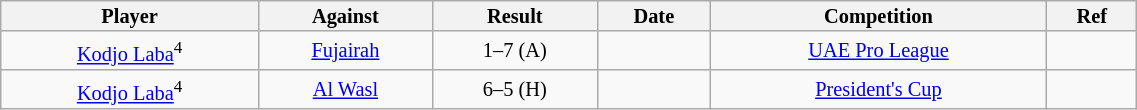<table class="wikitable sortable alternance"  style="font-size:85%; text-align:center; line-height:14px; width:60%;">
<tr>
<th>Player</th>
<th>Against</th>
<th>Result</th>
<th>Date</th>
<th>Competition</th>
<th>Ref</th>
</tr>
<tr>
<td> <a href='#'>Kodjo Laba</a><sup>4</sup></td>
<td><a href='#'>Fujairah</a></td>
<td>1–7 (A)</td>
<td></td>
<td><a href='#'>UAE Pro League</a></td>
<td></td>
</tr>
<tr>
<td> <a href='#'>Kodjo Laba</a><sup>4</sup></td>
<td><a href='#'>Al Wasl</a></td>
<td>6–5 (H)</td>
<td></td>
<td><a href='#'>President's Cup</a></td>
<td></td>
</tr>
</table>
